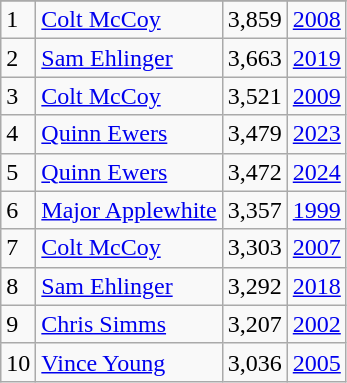<table class="wikitable">
<tr>
</tr>
<tr>
<td>1</td>
<td><a href='#'>Colt McCoy</a></td>
<td>3,859</td>
<td><a href='#'>2008</a></td>
</tr>
<tr>
<td>2</td>
<td><a href='#'>Sam Ehlinger</a></td>
<td>3,663</td>
<td><a href='#'>2019</a></td>
</tr>
<tr>
<td>3</td>
<td><a href='#'>Colt McCoy</a></td>
<td>3,521</td>
<td><a href='#'>2009</a></td>
</tr>
<tr>
<td>4</td>
<td><a href='#'>Quinn Ewers</a></td>
<td>3,479</td>
<td><a href='#'>2023</a></td>
</tr>
<tr>
<td>5</td>
<td><a href='#'>Quinn Ewers</a></td>
<td>3,472</td>
<td><a href='#'>2024</a></td>
</tr>
<tr>
<td>6</td>
<td><a href='#'>Major Applewhite</a></td>
<td>3,357</td>
<td><a href='#'>1999</a></td>
</tr>
<tr>
<td>7</td>
<td><a href='#'>Colt McCoy</a></td>
<td>3,303</td>
<td><a href='#'>2007</a></td>
</tr>
<tr>
<td>8</td>
<td><a href='#'>Sam Ehlinger</a></td>
<td>3,292</td>
<td><a href='#'>2018</a></td>
</tr>
<tr>
<td>9</td>
<td><a href='#'>Chris Simms</a></td>
<td>3,207</td>
<td><a href='#'>2002</a></td>
</tr>
<tr>
<td>10</td>
<td><a href='#'>Vince Young</a></td>
<td>3,036</td>
<td><a href='#'>2005</a></td>
</tr>
</table>
